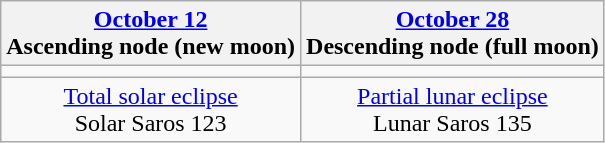<table class="wikitable">
<tr>
<th><a href='#'>October 12</a><br>Ascending node (new moon)</th>
<th><a href='#'>October 28</a><br>Descending node (full moon)</th>
</tr>
<tr>
<td></td>
<td></td>
</tr>
<tr align=center>
<td><a href='#'>Total solar eclipse</a><br>Solar Saros 123</td>
<td><a href='#'>Partial lunar eclipse</a><br>Lunar Saros 135</td>
</tr>
</table>
